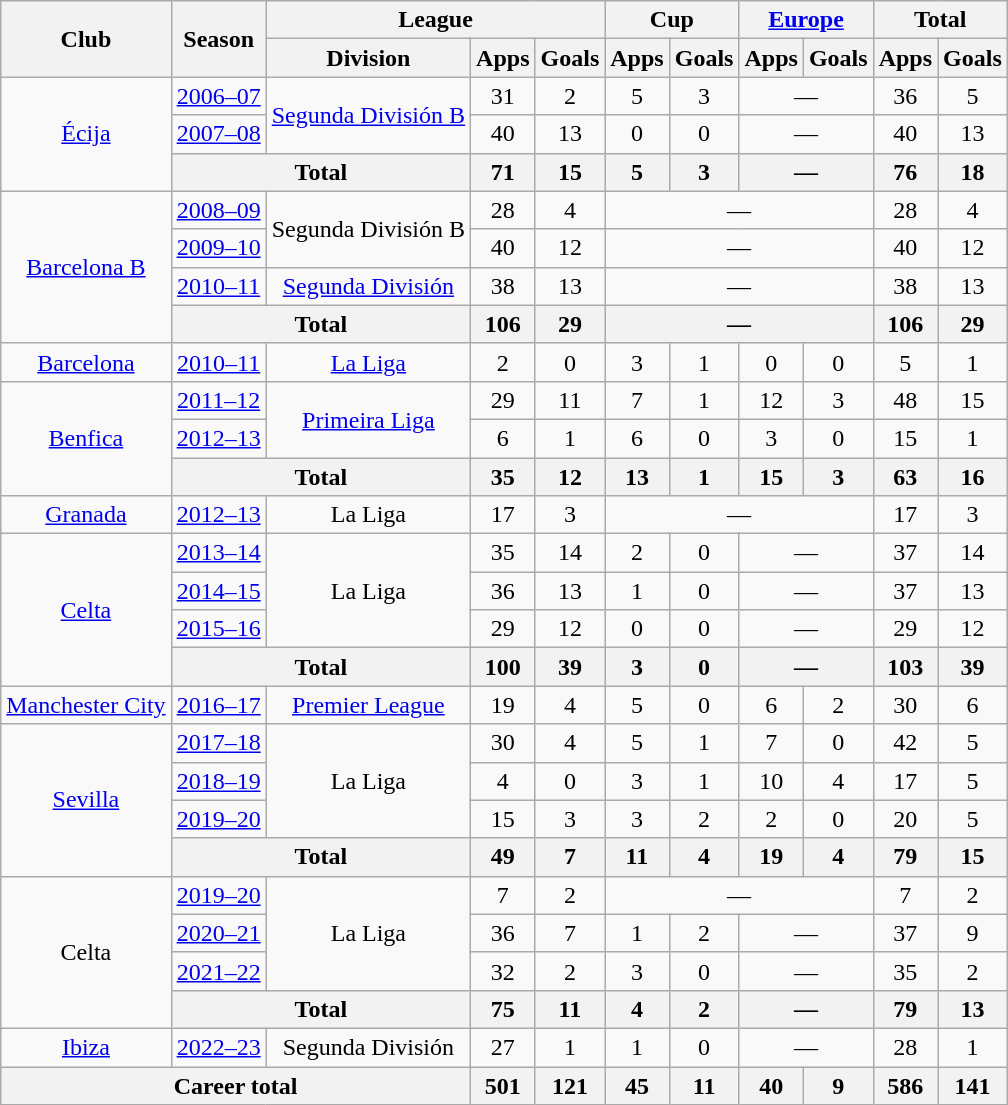<table class="wikitable" style="text-align:center">
<tr>
<th rowspan="2">Club</th>
<th rowspan="2">Season</th>
<th colspan="3">League</th>
<th colspan="2">Cup</th>
<th colspan="2"><a href='#'>Europe</a></th>
<th colspan="2">Total</th>
</tr>
<tr>
<th>Division</th>
<th>Apps</th>
<th>Goals</th>
<th>Apps</th>
<th>Goals</th>
<th>Apps</th>
<th>Goals</th>
<th>Apps</th>
<th>Goals</th>
</tr>
<tr>
<td rowspan="3"><a href='#'>Écija</a></td>
<td><a href='#'>2006–07</a></td>
<td rowspan="2"><a href='#'>Segunda División B</a></td>
<td>31</td>
<td>2</td>
<td>5</td>
<td>3</td>
<td colspan="2">—</td>
<td>36</td>
<td>5</td>
</tr>
<tr>
<td><a href='#'>2007–08</a></td>
<td>40</td>
<td>13</td>
<td>0</td>
<td>0</td>
<td colspan="2">—</td>
<td>40</td>
<td>13</td>
</tr>
<tr>
<th colspan="2">Total</th>
<th>71</th>
<th>15</th>
<th>5</th>
<th>3</th>
<th colspan="2">—</th>
<th>76</th>
<th>18</th>
</tr>
<tr>
<td rowspan="4"><a href='#'>Barcelona B</a></td>
<td><a href='#'>2008–09</a></td>
<td rowspan="2">Segunda División B</td>
<td>28</td>
<td>4</td>
<td colspan="4">—</td>
<td>28</td>
<td>4</td>
</tr>
<tr>
<td><a href='#'>2009–10</a></td>
<td>40</td>
<td>12</td>
<td colspan="4">—</td>
<td>40</td>
<td>12</td>
</tr>
<tr>
<td><a href='#'>2010–11</a></td>
<td><a href='#'>Segunda División</a></td>
<td>38</td>
<td>13</td>
<td colspan="4">—</td>
<td>38</td>
<td>13</td>
</tr>
<tr>
<th colspan="2">Total</th>
<th>106</th>
<th>29</th>
<th colspan="4">—</th>
<th>106</th>
<th>29</th>
</tr>
<tr>
<td><a href='#'>Barcelona</a></td>
<td><a href='#'>2010–11</a></td>
<td><a href='#'>La Liga</a></td>
<td>2</td>
<td>0</td>
<td>3</td>
<td>1</td>
<td>0</td>
<td>0</td>
<td>5</td>
<td>1</td>
</tr>
<tr>
<td rowspan="3"><a href='#'>Benfica</a></td>
<td><a href='#'>2011–12</a></td>
<td rowspan="2"><a href='#'>Primeira Liga</a></td>
<td>29</td>
<td>11</td>
<td>7</td>
<td>1</td>
<td>12</td>
<td>3</td>
<td>48</td>
<td>15</td>
</tr>
<tr>
<td><a href='#'>2012–13</a></td>
<td>6</td>
<td>1</td>
<td>6</td>
<td>0</td>
<td>3</td>
<td>0</td>
<td>15</td>
<td>1</td>
</tr>
<tr>
<th colspan="2">Total</th>
<th>35</th>
<th>12</th>
<th>13</th>
<th>1</th>
<th>15</th>
<th>3</th>
<th>63</th>
<th>16</th>
</tr>
<tr>
<td><a href='#'>Granada</a></td>
<td><a href='#'>2012–13</a></td>
<td>La Liga</td>
<td>17</td>
<td>3</td>
<td colspan="4">—</td>
<td>17</td>
<td>3</td>
</tr>
<tr>
<td rowspan="4"><a href='#'>Celta</a></td>
<td><a href='#'>2013–14</a></td>
<td rowspan="3">La Liga</td>
<td>35</td>
<td>14</td>
<td>2</td>
<td>0</td>
<td colspan="2">—</td>
<td>37</td>
<td>14</td>
</tr>
<tr>
<td><a href='#'>2014–15</a></td>
<td>36</td>
<td>13</td>
<td>1</td>
<td>0</td>
<td colspan="2">—</td>
<td>37</td>
<td>13</td>
</tr>
<tr>
<td><a href='#'>2015–16</a></td>
<td>29</td>
<td>12</td>
<td>0</td>
<td>0</td>
<td colspan="2">—</td>
<td>29</td>
<td>12</td>
</tr>
<tr>
<th colspan="2">Total</th>
<th>100</th>
<th>39</th>
<th>3</th>
<th>0</th>
<th colspan="2">—</th>
<th>103</th>
<th>39</th>
</tr>
<tr>
<td><a href='#'>Manchester City</a></td>
<td><a href='#'>2016–17</a></td>
<td><a href='#'>Premier League</a></td>
<td>19</td>
<td>4</td>
<td>5</td>
<td>0</td>
<td>6</td>
<td>2</td>
<td>30</td>
<td>6</td>
</tr>
<tr>
<td rowspan="4"><a href='#'>Sevilla</a></td>
<td><a href='#'>2017–18</a></td>
<td rowspan="3">La Liga</td>
<td>30</td>
<td>4</td>
<td>5</td>
<td>1</td>
<td>7</td>
<td>0</td>
<td>42</td>
<td>5</td>
</tr>
<tr>
<td><a href='#'>2018–19</a></td>
<td>4</td>
<td>0</td>
<td>3</td>
<td>1</td>
<td>10</td>
<td>4</td>
<td>17</td>
<td>5</td>
</tr>
<tr>
<td><a href='#'>2019–20</a></td>
<td>15</td>
<td>3</td>
<td>3</td>
<td>2</td>
<td>2</td>
<td>0</td>
<td>20</td>
<td>5</td>
</tr>
<tr>
<th colspan="2">Total</th>
<th>49</th>
<th>7</th>
<th>11</th>
<th>4</th>
<th>19</th>
<th>4</th>
<th>79</th>
<th>15</th>
</tr>
<tr>
<td rowspan="4">Celta</td>
<td><a href='#'>2019–20</a></td>
<td rowspan="3">La Liga</td>
<td>7</td>
<td>2</td>
<td colspan="4">—</td>
<td>7</td>
<td>2</td>
</tr>
<tr>
<td><a href='#'>2020–21</a></td>
<td>36</td>
<td>7</td>
<td>1</td>
<td>2</td>
<td colspan="2">—</td>
<td>37</td>
<td>9</td>
</tr>
<tr>
<td><a href='#'>2021–22</a></td>
<td>32</td>
<td>2</td>
<td>3</td>
<td>0</td>
<td colspan="2">—</td>
<td>35</td>
<td>2</td>
</tr>
<tr>
<th colspan="2">Total</th>
<th>75</th>
<th>11</th>
<th>4</th>
<th>2</th>
<th colspan="2">—</th>
<th>79</th>
<th>13</th>
</tr>
<tr>
<td><a href='#'>Ibiza</a></td>
<td><a href='#'>2022–23</a></td>
<td>Segunda División</td>
<td>27</td>
<td>1</td>
<td>1</td>
<td>0</td>
<td colspan="2">—</td>
<td>28</td>
<td>1</td>
</tr>
<tr>
<th colspan="3">Career total</th>
<th>501</th>
<th>121</th>
<th>45</th>
<th>11</th>
<th>40</th>
<th>9</th>
<th>586</th>
<th>141</th>
</tr>
</table>
